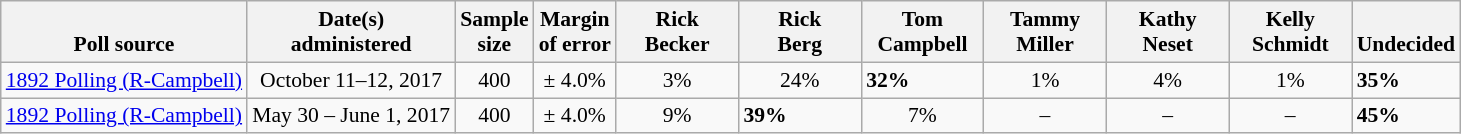<table class="wikitable" style="font-size:90%;">
<tr valign=bottom>
<th>Poll source</th>
<th>Date(s)<br>administered</th>
<th>Sample<br>size</th>
<th>Margin<br>of error</th>
<th style="width:75px;">Rick<br>Becker</th>
<th style="width:75px;">Rick<br>Berg</th>
<th style="width:75px;">Tom<br>Campbell</th>
<th style="width:75px;">Tammy<br>Miller</th>
<th style="width:75px;">Kathy<br>Neset</th>
<th style="width:75px;">Kelly<br>Schmidt</th>
<th>Undecided</th>
</tr>
<tr>
<td><a href='#'>1892 Polling (R-Campbell)</a></td>
<td align=center>October 11–12, 2017</td>
<td align=center>400</td>
<td align=center>± 4.0%</td>
<td align=center>3%</td>
<td align=center>24%</td>
<td><strong>32%</strong></td>
<td align=center>1%</td>
<td align=center>4%</td>
<td align=center>1%</td>
<td><strong>35%</strong></td>
</tr>
<tr>
<td><a href='#'>1892 Polling (R-Campbell)</a></td>
<td align=center>May 30 – June 1, 2017</td>
<td align=center>400</td>
<td align=center>± 4.0%</td>
<td align=center>9%</td>
<td><strong>39%</strong></td>
<td align=center>7%</td>
<td align=center>–</td>
<td align=center>–</td>
<td align=center>–</td>
<td><strong>45%</strong></td>
</tr>
</table>
